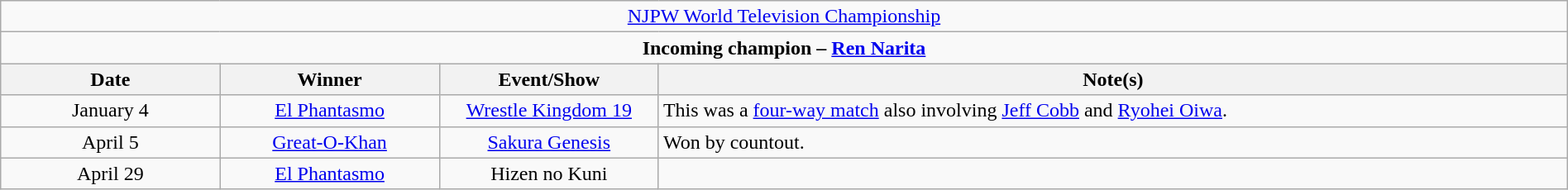<table class="wikitable" style="text-align:center; width:100%;">
<tr>
<td colspan="4" style="text-align: center;"><a href='#'>NJPW World Television Championship</a></td>
</tr>
<tr>
<td colspan="4" style="text-align: center;"><strong>Incoming champion – <a href='#'>Ren Narita</a></strong></td>
</tr>
<tr>
<th width=14%>Date</th>
<th width=14%>Winner</th>
<th width=14%>Event/Show</th>
<th width=58%>Note(s)</th>
</tr>
<tr>
<td>January 4</td>
<td><a href='#'>El Phantasmo</a></td>
<td><a href='#'>Wrestle Kingdom 19</a></td>
<td align=left>This was a <a href='#'>four-way match</a> also involving <a href='#'>Jeff Cobb</a> and <a href='#'>Ryohei Oiwa</a>.</td>
</tr>
<tr>
<td>April 5</td>
<td><a href='#'>Great-O-Khan</a></td>
<td><a href='#'>Sakura Genesis</a></td>
<td align=left>Won by countout.</td>
</tr>
<tr>
<td>April 29</td>
<td><a href='#'>El Phantasmo</a></td>
<td>Hizen no Kuni</td>
<td></td>
</tr>
</table>
